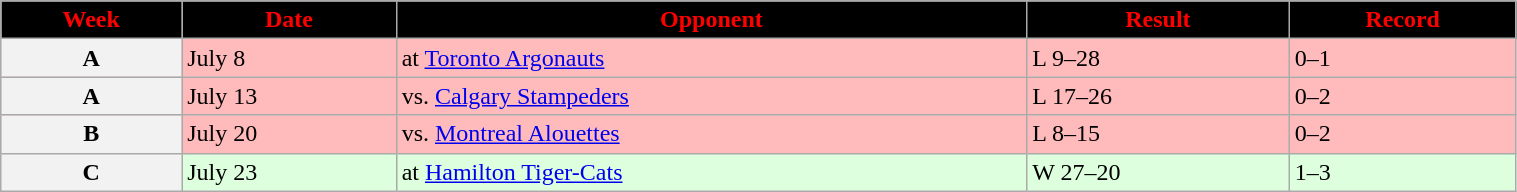<table class="wikitable" width="80%">
<tr align="center"  style="background:black;color:red;">
<td><strong>Week</strong></td>
<td><strong>Date</strong></td>
<td><strong>Opponent</strong></td>
<td><strong>Result</strong></td>
<td><strong>Record</strong></td>
</tr>
<tr style="background:#ffbbbb">
<th>A</th>
<td>July 8</td>
<td>at <a href='#'>Toronto Argonauts</a></td>
<td>L 9–28</td>
<td>0–1</td>
</tr>
<tr style="background:#ffbbbb">
<th>A</th>
<td>July 13</td>
<td>vs. <a href='#'>Calgary Stampeders</a></td>
<td>L 17–26</td>
<td>0–2</td>
</tr>
<tr style="background:#ffbbbb">
<th>B</th>
<td>July 20</td>
<td>vs. <a href='#'>Montreal Alouettes</a></td>
<td>L 8–15</td>
<td>0–2</td>
</tr>
<tr style="background:#ddffdd">
<th>C</th>
<td>July 23</td>
<td>at <a href='#'>Hamilton Tiger-Cats</a></td>
<td>W 27–20</td>
<td>1–3</td>
</tr>
</table>
